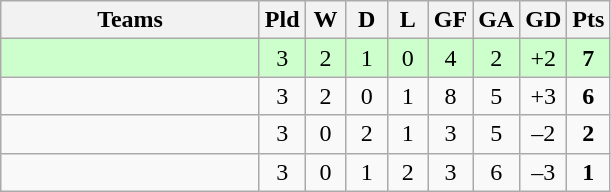<table class="wikitable" style="text-align: center;">
<tr>
<th width=165>Teams</th>
<th width=20>Pld</th>
<th width=20>W</th>
<th width=20>D</th>
<th width=20>L</th>
<th width=20>GF</th>
<th width=20>GA</th>
<th width=20>GD</th>
<th width=20>Pts</th>
</tr>
<tr align=center style="background:#ccffcc;">
<td style="text-align:left;"></td>
<td>3</td>
<td>2</td>
<td>1</td>
<td>0</td>
<td>4</td>
<td>2</td>
<td>+2</td>
<td><strong>7</strong></td>
</tr>
<tr align=center>
<td style="text-align:left;"></td>
<td>3</td>
<td>2</td>
<td>0</td>
<td>1</td>
<td>8</td>
<td>5</td>
<td>+3</td>
<td><strong>6</strong></td>
</tr>
<tr align=center>
<td style="text-align:left;"></td>
<td>3</td>
<td>0</td>
<td>2</td>
<td>1</td>
<td>3</td>
<td>5</td>
<td>–2</td>
<td><strong>2</strong></td>
</tr>
<tr align=center>
<td style="text-align:left;"></td>
<td>3</td>
<td>0</td>
<td>1</td>
<td>2</td>
<td>3</td>
<td>6</td>
<td>–3</td>
<td><strong>1</strong></td>
</tr>
</table>
